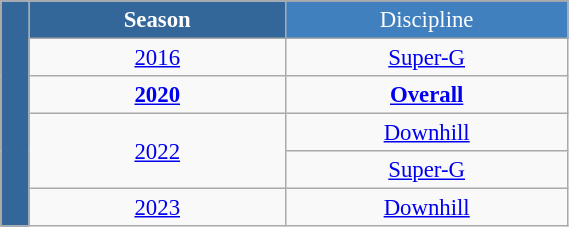<table class="wikitable" style="font-size:95%; text-align:center; border:grey solid 1px; border-collapse:collapse;" width="30%">
<tr style="background-color:#369; color:white;">
<td rowspan="7" width="1%"></td>
<td rowspan="2" colspan="1" width="10%"><strong>Season</strong></td>
</tr>
<tr style="background-color:#4180be; color:white;">
<td width="10%">Discipline</td>
</tr>
<tr>
<td><a href='#'>2016</a></td>
<td><a href='#'>Super-G</a></td>
</tr>
<tr>
<td><strong><a href='#'>2020</a></strong></td>
<td><strong><a href='#'>Overall</a></strong></td>
</tr>
<tr>
<td rowspan=2><a href='#'>2022</a></td>
<td><a href='#'>Downhill</a></td>
</tr>
<tr>
<td><a href='#'>Super-G</a></td>
</tr>
<tr>
<td><a href='#'>2023</a></td>
<td><a href='#'>Downhill</a></td>
</tr>
</table>
